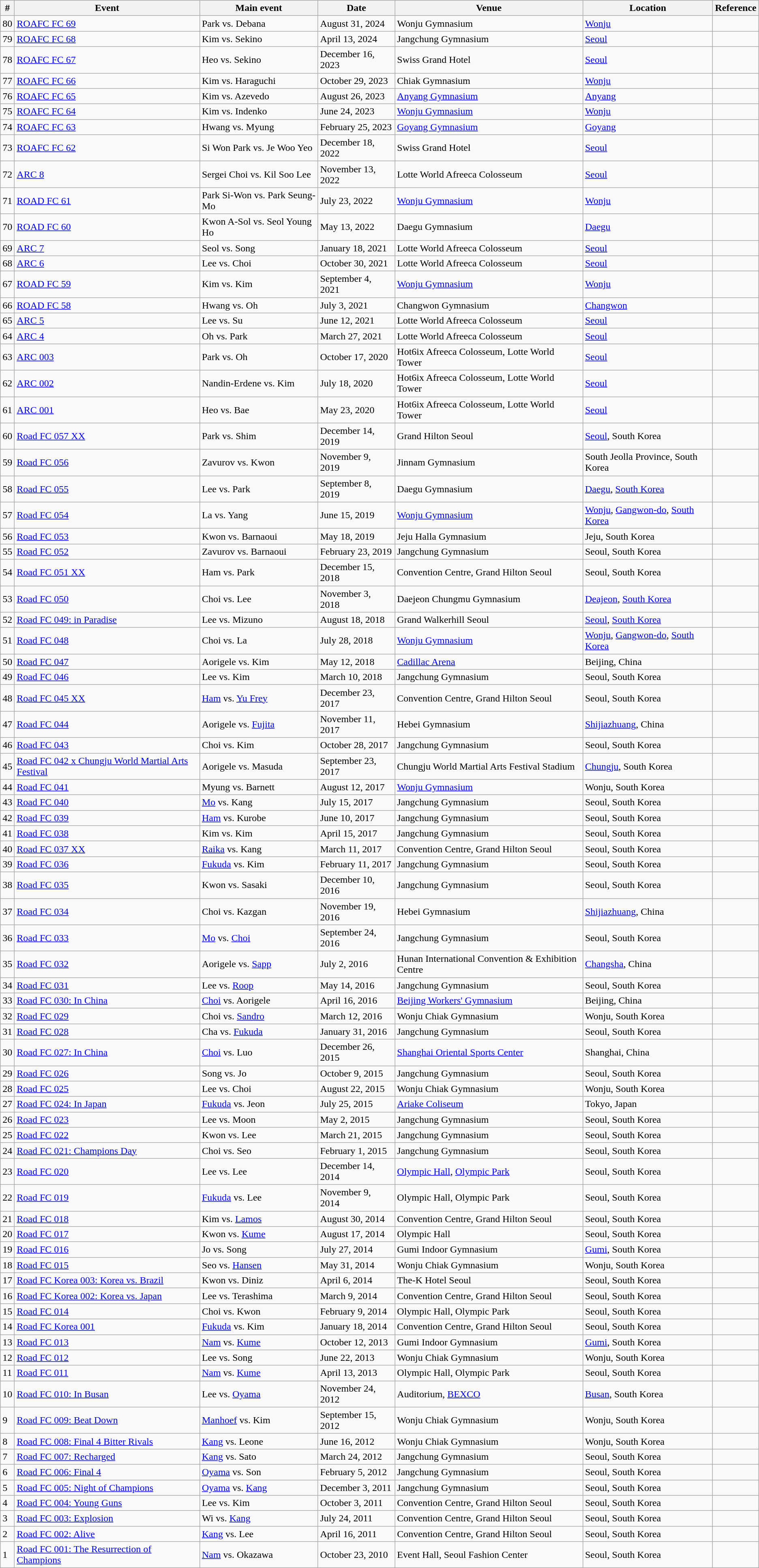<table class="wikitable sortable">
<tr>
<th>#</th>
<th>Event</th>
<th>Main event</th>
<th>Date</th>
<th>Venue</th>
<th>Location</th>
<th>Reference</th>
</tr>
<tr>
<td>80</td>
<td><a href='#'>ROAFC FC 69</a></td>
<td>Park vs. Debana</td>
<td>August 31, 2024</td>
<td>Wonju Gymnasium</td>
<td> <a href='#'>Wonju</a></td>
<td></td>
</tr>
<tr>
<td>79</td>
<td><a href='#'>ROAFC FC 68</a></td>
<td>Kim vs. Sekino</td>
<td>April 13, 2024</td>
<td>Jangchung Gymnasium</td>
<td> <a href='#'>Seoul</a></td>
<td></td>
</tr>
<tr>
<td>78</td>
<td><a href='#'>ROAFC FC 67</a></td>
<td>Heo vs. Sekino</td>
<td>December 16, 2023</td>
<td>Swiss Grand Hotel</td>
<td> <a href='#'>Seoul</a></td>
<td></td>
</tr>
<tr>
<td>77</td>
<td><a href='#'>ROAFC FC 66</a></td>
<td>Kim vs. Haraguchi</td>
<td>October 29, 2023</td>
<td>Chiak Gymnasium</td>
<td> <a href='#'>Wonju</a></td>
<td></td>
</tr>
<tr>
<td>76</td>
<td><a href='#'>ROAFC FC 65</a></td>
<td>Kim vs. Azevedo</td>
<td>August 26, 2023</td>
<td><a href='#'>Anyang Gymnasium</a></td>
<td> <a href='#'>Anyang</a></td>
<td></td>
</tr>
<tr>
<td>75</td>
<td><a href='#'>ROAFC FC 64</a></td>
<td>Kim vs. Indenko</td>
<td>June 24, 2023</td>
<td><a href='#'>Wonju Gymnasium</a></td>
<td> <a href='#'>Wonju</a></td>
<td></td>
</tr>
<tr>
<td>74</td>
<td><a href='#'>ROAFC FC 63</a></td>
<td>Hwang vs. Myung</td>
<td>February 25, 2023</td>
<td><a href='#'>Goyang Gymnasium</a></td>
<td> <a href='#'>Goyang</a></td>
<td></td>
</tr>
<tr>
<td>73</td>
<td><a href='#'>ROAFC FC 62</a></td>
<td>Si Won Park vs. Je Woo Yeo</td>
<td>December 18, 2022</td>
<td>Swiss Grand Hotel</td>
<td> <a href='#'>Seoul</a></td>
<td></td>
</tr>
<tr>
<td>72</td>
<td><a href='#'>ARC 8</a></td>
<td>Sergei Choi vs. Kil Soo Lee</td>
<td>November 13, 2022</td>
<td>Lotte World Afreeca Colosseum</td>
<td> <a href='#'>Seoul</a></td>
<td></td>
</tr>
<tr>
<td>71</td>
<td><a href='#'>ROAD FC 61</a></td>
<td>Park Si-Won vs. Park Seung-Mo</td>
<td>July 23, 2022</td>
<td><a href='#'>Wonju Gymnasium</a></td>
<td> <a href='#'>Wonju</a></td>
<td></td>
</tr>
<tr>
<td>70</td>
<td><a href='#'>ROAD FC 60</a></td>
<td>Kwon A-Sol vs. Seol Young Ho</td>
<td>May 13, 2022</td>
<td>Daegu Gymnasium</td>
<td> <a href='#'>Daegu</a></td>
<td></td>
</tr>
<tr>
<td>69</td>
<td><a href='#'>ARC 7</a></td>
<td>Seol vs. Song</td>
<td>January 18, 2021</td>
<td>Lotte World Afreeca Colosseum</td>
<td> <a href='#'>Seoul</a></td>
<td></td>
</tr>
<tr>
<td>68</td>
<td><a href='#'>ARC 6</a></td>
<td>Lee vs. Choi</td>
<td>October 30, 2021</td>
<td>Lotte World Afreeca Colosseum</td>
<td> <a href='#'>Seoul</a></td>
<td></td>
</tr>
<tr>
<td>67</td>
<td><a href='#'>ROAD FC 59</a></td>
<td>Kim vs. Kim</td>
<td>September 4, 2021</td>
<td><a href='#'>Wonju Gymnasium</a></td>
<td> <a href='#'>Wonju</a></td>
<td></td>
</tr>
<tr>
<td>66</td>
<td><a href='#'>ROAD FC 58</a></td>
<td>Hwang vs. Oh</td>
<td>July 3, 2021</td>
<td>Changwon Gymnasium</td>
<td> <a href='#'>Changwon</a></td>
<td></td>
</tr>
<tr>
<td>65</td>
<td><a href='#'>ARC 5</a></td>
<td>Lee vs. Su</td>
<td>June 12, 2021</td>
<td>Lotte World Afreeca Colosseum</td>
<td> <a href='#'>Seoul</a></td>
<td></td>
</tr>
<tr>
<td>64</td>
<td><a href='#'>ARC 4</a></td>
<td>Oh vs. Park</td>
<td>March 27, 2021</td>
<td>Lotte World Afreeca Colosseum</td>
<td> <a href='#'>Seoul</a></td>
<td></td>
</tr>
<tr>
<td>63</td>
<td><a href='#'>ARC 003</a></td>
<td>Park vs. Oh</td>
<td>October 17, 2020</td>
<td>Hot6ix Afreeca Colosseum, Lotte World Tower</td>
<td> <a href='#'>Seoul</a></td>
<td></td>
</tr>
<tr>
<td>62</td>
<td><a href='#'>ARC 002</a></td>
<td>Nandin-Erdene vs. Kim</td>
<td>July 18, 2020</td>
<td>Hot6ix Afreeca Colosseum, Lotte World Tower</td>
<td> <a href='#'>Seoul</a></td>
<td></td>
</tr>
<tr>
<td>61</td>
<td><a href='#'>ARC 001</a></td>
<td>Heo vs. Bae</td>
<td>May 23, 2020</td>
<td>Hot6ix Afreeca Colosseum, Lotte World Tower</td>
<td> <a href='#'>Seoul</a></td>
<td></td>
</tr>
<tr>
<td>60</td>
<td><a href='#'>Road FC 057 XX</a></td>
<td>Park vs. Shim</td>
<td>December 14, 2019</td>
<td>Grand Hilton Seoul</td>
<td><a href='#'>Seoul</a>, South Korea</td>
<td></td>
</tr>
<tr>
<td>59</td>
<td><a href='#'>Road FC 056</a></td>
<td>Zavurov vs. Kwon</td>
<td>November 9, 2019</td>
<td>Jinnam Gymnasium</td>
<td>South Jeolla Province, South Korea</td>
<td></td>
</tr>
<tr>
<td>58</td>
<td><a href='#'>Road FC 055</a></td>
<td>Lee vs. Park</td>
<td>September 8, 2019</td>
<td>Daegu Gymnasium</td>
<td><a href='#'>Daegu</a>, <a href='#'>South Korea</a></td>
<td></td>
</tr>
<tr>
<td>57</td>
<td><a href='#'>Road FC 054</a></td>
<td>La vs. Yang</td>
<td>June 15, 2019</td>
<td><a href='#'>Wonju Gymnasium</a></td>
<td><a href='#'>Wonju</a>, <a href='#'>Gangwon-do</a>, <a href='#'>South Korea</a></td>
<td></td>
</tr>
<tr>
<td>56</td>
<td><a href='#'>Road FC 053</a></td>
<td>Kwon vs. Barnaoui</td>
<td>May 18, 2019</td>
<td>Jeju Halla Gymnasium</td>
<td>Jeju, South Korea</td>
<td></td>
</tr>
<tr>
<td>55</td>
<td><a href='#'>Road FC 052</a></td>
<td>Zavurov vs. Barnaoui</td>
<td>February 23, 2019</td>
<td>Jangchung Gymnasium</td>
<td>Seoul, South Korea</td>
<td></td>
</tr>
<tr>
<td>54</td>
<td><a href='#'>Road FC 051 XX</a></td>
<td>Ham vs. Park</td>
<td>December 15, 2018</td>
<td>Convention Centre, Grand Hilton Seoul</td>
<td>Seoul, South Korea</td>
<td></td>
</tr>
<tr>
<td>53</td>
<td><a href='#'>Road FC 050</a></td>
<td>Choi vs. Lee</td>
<td>November 3, 2018</td>
<td>Daejeon Chungmu Gymnasium</td>
<td><a href='#'>Deajeon</a>, <a href='#'>South Korea</a></td>
<td></td>
</tr>
<tr>
<td>52</td>
<td><a href='#'>Road FC 049: in Paradise</a></td>
<td>Lee vs. Mizuno</td>
<td>August 18, 2018</td>
<td>Grand Walkerhill Seoul</td>
<td><a href='#'>Seoul</a>, <a href='#'>South Korea</a></td>
<td></td>
</tr>
<tr>
<td>51</td>
<td><a href='#'>Road FC 048</a></td>
<td>Choi vs. La</td>
<td>July 28, 2018</td>
<td><a href='#'>Wonju Gymnasium</a></td>
<td><a href='#'>Wonju</a>, <a href='#'>Gangwon-do</a>, <a href='#'>South Korea</a></td>
<td></td>
</tr>
<tr>
<td>50</td>
<td><a href='#'>Road FC 047</a></td>
<td>Aorigele vs. Kim</td>
<td>May 12, 2018</td>
<td><a href='#'>Cadillac Arena</a></td>
<td>Beijing, China</td>
<td></td>
</tr>
<tr>
<td>49</td>
<td><a href='#'>Road FC 046</a></td>
<td>Lee vs. Kim</td>
<td>March 10, 2018</td>
<td>Jangchung Gymnasium</td>
<td>Seoul, South Korea</td>
<td></td>
</tr>
<tr>
<td>48</td>
<td><a href='#'>Road FC 045 XX</a></td>
<td><a href='#'>Ham</a> vs. <a href='#'>Yu Frey</a></td>
<td>December 23, 2017</td>
<td>Convention Centre, Grand Hilton Seoul</td>
<td>Seoul, South Korea</td>
<td></td>
</tr>
<tr>
<td>47</td>
<td><a href='#'>Road FC 044</a></td>
<td>Aorigele vs. <a href='#'>Fujita</a></td>
<td>November 11, 2017</td>
<td>Hebei Gymnasium</td>
<td><a href='#'>Shijiazhuang</a>, China</td>
<td></td>
</tr>
<tr>
<td>46</td>
<td><a href='#'>Road FC 043</a></td>
<td>Choi vs. Kim</td>
<td>October 28, 2017</td>
<td>Jangchung Gymnasium</td>
<td>Seoul, South Korea</td>
<td></td>
</tr>
<tr>
<td>45</td>
<td><a href='#'>Road FC 042 x Chungju World Martial Arts Festival</a></td>
<td>Aorigele vs. Masuda</td>
<td>September 23, 2017</td>
<td>Chungju World Martial Arts Festival Stadium</td>
<td><a href='#'>Chungju</a>, South Korea</td>
<td></td>
</tr>
<tr>
<td>44</td>
<td><a href='#'>Road FC 041</a></td>
<td>Myung vs. Barnett</td>
<td>August 12, 2017</td>
<td><a href='#'>Wonju Gymnasium</a></td>
<td>Wonju, South Korea</td>
<td></td>
</tr>
<tr>
<td>43</td>
<td><a href='#'>Road FC 040</a></td>
<td><a href='#'>Mo</a> vs. Kang</td>
<td>July 15, 2017</td>
<td>Jangchung Gymnasium</td>
<td>Seoul, South Korea</td>
<td></td>
</tr>
<tr>
<td>42</td>
<td><a href='#'>Road FC 039</a></td>
<td><a href='#'>Ham</a> vs. Kurobe</td>
<td>June 10, 2017</td>
<td>Jangchung Gymnasium</td>
<td>Seoul, South Korea</td>
<td></td>
</tr>
<tr>
<td>41</td>
<td><a href='#'>Road FC 038</a></td>
<td>Kim vs. Kim</td>
<td>April 15, 2017</td>
<td>Jangchung Gymnasium</td>
<td>Seoul, South Korea</td>
<td></td>
</tr>
<tr>
<td>40</td>
<td><a href='#'>Road FC 037 XX</a></td>
<td><a href='#'>Raika</a> vs. Kang</td>
<td>March 11, 2017</td>
<td>Convention Centre, Grand Hilton Seoul</td>
<td>Seoul, South Korea</td>
<td></td>
</tr>
<tr>
<td>39</td>
<td><a href='#'>Road FC 036</a></td>
<td><a href='#'>Fukuda</a> vs. Kim</td>
<td>February 11, 2017</td>
<td>Jangchung Gymnasium</td>
<td>Seoul, South Korea</td>
<td></td>
</tr>
<tr>
<td>38</td>
<td><a href='#'>Road FC 035</a></td>
<td>Kwon vs. Sasaki</td>
<td>December 10, 2016</td>
<td>Jangchung Gymnasium</td>
<td>Seoul, South Korea</td>
<td></td>
</tr>
<tr>
<td>37</td>
<td><a href='#'>Road FC 034</a></td>
<td>Choi vs. Kazgan</td>
<td>November 19, 2016</td>
<td>Hebei Gymnasium</td>
<td><a href='#'>Shijiazhuang</a>, China</td>
<td></td>
</tr>
<tr>
<td>36</td>
<td><a href='#'>Road FC 033</a></td>
<td><a href='#'>Mo</a> vs. <a href='#'>Choi</a></td>
<td>September 24, 2016</td>
<td>Jangchung Gymnasium</td>
<td>Seoul, South Korea</td>
<td></td>
</tr>
<tr>
<td>35</td>
<td><a href='#'>Road FC 032</a></td>
<td>Aorigele vs. <a href='#'>Sapp</a></td>
<td>July 2, 2016</td>
<td>Hunan International Convention & Exhibition Centre</td>
<td><a href='#'>Changsha</a>, China</td>
<td></td>
</tr>
<tr>
<td>34</td>
<td><a href='#'>Road FC 031</a></td>
<td>Lee vs. <a href='#'>Roop</a></td>
<td>May 14, 2016</td>
<td>Jangchung Gymnasium</td>
<td>Seoul, South Korea</td>
<td></td>
</tr>
<tr>
<td>33</td>
<td><a href='#'>Road FC 030: In China</a></td>
<td><a href='#'>Choi</a> vs. Aorigele</td>
<td>April 16, 2016</td>
<td><a href='#'>Beijing Workers' Gymnasium</a></td>
<td>Beijing, China</td>
<td></td>
</tr>
<tr>
<td>32</td>
<td><a href='#'>Road FC 029</a></td>
<td>Choi vs. <a href='#'>Sandro</a></td>
<td>March 12, 2016</td>
<td>Wonju Chiak Gymnasium</td>
<td>Wonju, South Korea</td>
<td></td>
</tr>
<tr>
<td>31</td>
<td><a href='#'>Road FC 028</a></td>
<td>Cha vs. <a href='#'>Fukuda</a></td>
<td>January 31, 2016</td>
<td>Jangchung Gymnasium</td>
<td>Seoul, South Korea</td>
<td></td>
</tr>
<tr>
<td>30</td>
<td><a href='#'>Road FC 027: In China</a></td>
<td><a href='#'>Choi</a> vs. Luo</td>
<td>December 26, 2015</td>
<td><a href='#'>Shanghai Oriental Sports Center</a></td>
<td>Shanghai, China</td>
<td></td>
</tr>
<tr>
<td>29</td>
<td><a href='#'>Road FC 026</a></td>
<td>Song vs. Jo</td>
<td>October 9, 2015</td>
<td>Jangchung Gymnasium</td>
<td>Seoul, South Korea</td>
<td></td>
</tr>
<tr>
<td>28</td>
<td><a href='#'>Road FC 025</a></td>
<td>Lee vs. Choi</td>
<td>August 22, 2015</td>
<td>Wonju Chiak Gymnasium</td>
<td>Wonju, South Korea</td>
<td></td>
</tr>
<tr>
<td>27</td>
<td><a href='#'>Road FC 024: In Japan</a></td>
<td><a href='#'>Fukuda</a> vs. Jeon</td>
<td>July 25, 2015</td>
<td><a href='#'>Ariake Coliseum</a></td>
<td>Tokyo, Japan</td>
<td></td>
</tr>
<tr>
<td>26</td>
<td><a href='#'>Road FC 023</a></td>
<td>Lee vs. Moon</td>
<td>May 2, 2015</td>
<td>Jangchung Gymnasium</td>
<td>Seoul, South Korea</td>
<td></td>
</tr>
<tr>
<td>25</td>
<td><a href='#'>Road FC 022</a></td>
<td>Kwon vs. Lee</td>
<td>March 21, 2015</td>
<td>Jangchung Gymnasium</td>
<td>Seoul, South Korea</td>
<td></td>
</tr>
<tr>
<td>24</td>
<td><a href='#'>Road FC 021: Champions Day</a></td>
<td>Choi vs. Seo</td>
<td>February 1, 2015</td>
<td>Jangchung Gymnasium</td>
<td>Seoul, South Korea</td>
<td></td>
</tr>
<tr>
<td>23</td>
<td><a href='#'>Road FC 020</a></td>
<td>Lee vs. Lee</td>
<td>December 14, 2014</td>
<td><a href='#'>Olympic Hall</a>, <a href='#'>Olympic Park</a></td>
<td>Seoul, South Korea</td>
<td></td>
</tr>
<tr>
<td>22</td>
<td><a href='#'>Road FC 019</a></td>
<td><a href='#'>Fukuda</a> vs. Lee</td>
<td>November 9, 2014</td>
<td>Olympic Hall, Olympic Park</td>
<td>Seoul, South Korea</td>
<td></td>
</tr>
<tr>
<td>21</td>
<td><a href='#'>Road FC 018</a></td>
<td>Kim vs. <a href='#'>Lamos</a></td>
<td>August 30, 2014</td>
<td>Convention Centre, Grand Hilton Seoul</td>
<td>Seoul, South Korea</td>
<td></td>
</tr>
<tr>
<td>20</td>
<td><a href='#'>Road FC 017</a></td>
<td>Kwon vs. <a href='#'>Kume</a></td>
<td>August 17, 2014</td>
<td>Olympic Hall</td>
<td>Seoul, South Korea</td>
<td></td>
</tr>
<tr>
<td>19</td>
<td><a href='#'>Road FC 016</a></td>
<td>Jo vs. Song</td>
<td>July 27, 2014</td>
<td>Gumi Indoor Gymnasium</td>
<td><a href='#'>Gumi</a>, South Korea</td>
<td></td>
</tr>
<tr>
<td>18</td>
<td><a href='#'>Road FC 015</a></td>
<td>Seo vs. <a href='#'>Hansen</a></td>
<td>May 31, 2014</td>
<td>Wonju Chiak Gymnasium</td>
<td>Wonju, South Korea</td>
<td></td>
</tr>
<tr>
<td>17</td>
<td><a href='#'>Road FC Korea 003: Korea vs. Brazil</a></td>
<td>Kwon vs. Diniz</td>
<td>April 6, 2014</td>
<td>The-K Hotel Seoul</td>
<td>Seoul, South Korea</td>
<td></td>
</tr>
<tr>
<td>16</td>
<td><a href='#'>Road FC Korea 002: Korea vs. Japan</a></td>
<td>Lee vs. Terashima</td>
<td>March 9, 2014</td>
<td>Convention Centre, Grand Hilton Seoul</td>
<td>Seoul, South Korea</td>
<td></td>
</tr>
<tr>
<td>15</td>
<td><a href='#'>Road FC 014</a></td>
<td>Choi vs. Kwon</td>
<td>February 9, 2014</td>
<td>Olympic Hall, Olympic Park</td>
<td>Seoul, South Korea</td>
<td></td>
</tr>
<tr>
<td>14</td>
<td><a href='#'>Road FC Korea 001</a></td>
<td><a href='#'>Fukuda</a> vs. Kim</td>
<td>January 18, 2014</td>
<td>Convention Centre, Grand Hilton Seoul</td>
<td>Seoul, South Korea</td>
<td></td>
</tr>
<tr>
<td>13</td>
<td><a href='#'>Road FC 013</a></td>
<td><a href='#'>Nam</a> vs. <a href='#'>Kume</a></td>
<td>October 12, 2013</td>
<td>Gumi Indoor Gymnasium</td>
<td><a href='#'>Gumi</a>, South Korea</td>
<td></td>
</tr>
<tr>
<td>12</td>
<td><a href='#'>Road FC 012</a></td>
<td>Lee vs. Song</td>
<td>June 22, 2013</td>
<td>Wonju Chiak Gymnasium</td>
<td>Wonju, South Korea</td>
<td></td>
</tr>
<tr>
<td>11</td>
<td><a href='#'>Road FC 011</a></td>
<td><a href='#'>Nam</a> vs. <a href='#'>Kume</a></td>
<td>April 13, 2013</td>
<td>Olympic Hall, Olympic Park</td>
<td>Seoul, South Korea</td>
<td></td>
</tr>
<tr>
<td>10</td>
<td><a href='#'>Road FC 010: In Busan</a></td>
<td>Lee vs. <a href='#'>Oyama</a></td>
<td>November 24, 2012</td>
<td>Auditorium, <a href='#'>BEXCO</a></td>
<td><a href='#'>Busan</a>, South Korea</td>
<td></td>
</tr>
<tr>
<td>9</td>
<td><a href='#'>Road FC 009: Beat Down</a></td>
<td><a href='#'>Manhoef</a> vs. Kim</td>
<td>September 15, 2012</td>
<td>Wonju Chiak Gymnasium</td>
<td>Wonju, South Korea</td>
<td></td>
</tr>
<tr>
<td>8</td>
<td><a href='#'>Road FC 008: Final 4 Bitter Rivals</a></td>
<td><a href='#'>Kang</a> vs. Leone</td>
<td>June 16, 2012</td>
<td>Wonju Chiak Gymnasium</td>
<td>Wonju, South Korea</td>
<td></td>
</tr>
<tr>
<td>7</td>
<td><a href='#'>Road FC 007: Recharged</a></td>
<td><a href='#'>Kang</a> vs. Sato</td>
<td>March 24, 2012</td>
<td>Jangchung Gymnasium</td>
<td>Seoul, South Korea</td>
<td></td>
</tr>
<tr>
<td>6</td>
<td><a href='#'>Road FC 006: Final 4</a></td>
<td><a href='#'>Oyama</a> vs. Son</td>
<td>February 5, 2012</td>
<td>Jangchung Gymnasium</td>
<td>Seoul, South Korea</td>
<td></td>
</tr>
<tr>
<td>5</td>
<td><a href='#'>Road FC 005: Night of Champions</a></td>
<td><a href='#'>Oyama</a> vs. <a href='#'>Kang</a></td>
<td>December 3, 2011</td>
<td>Jangchung Gymnasium</td>
<td>Seoul, South Korea</td>
<td></td>
</tr>
<tr>
<td>4</td>
<td><a href='#'>Road FC 004: Young Guns</a></td>
<td>Lee vs. Kim</td>
<td>October 3, 2011</td>
<td>Convention Centre, Grand Hilton Seoul</td>
<td>Seoul, South Korea</td>
<td></td>
</tr>
<tr>
<td>3</td>
<td><a href='#'>Road FC 003: Explosion</a></td>
<td>Wi vs. <a href='#'>Kang</a></td>
<td>July 24, 2011</td>
<td>Convention Centre, Grand Hilton Seoul</td>
<td>Seoul, South Korea</td>
<td></td>
</tr>
<tr>
<td>2</td>
<td><a href='#'>Road FC 002: Alive</a></td>
<td><a href='#'>Kang</a> vs. Lee</td>
<td>April 16, 2011</td>
<td>Convention Centre, Grand Hilton Seoul</td>
<td>Seoul, South Korea</td>
<td></td>
</tr>
<tr>
<td>1</td>
<td><a href='#'>Road FC 001: The Resurrection of Champions</a></td>
<td><a href='#'>Nam</a> vs. Okazawa</td>
<td>October 23, 2010</td>
<td>Event Hall, Seoul Fashion Center</td>
<td>Seoul, South Korea</td>
<td></td>
</tr>
</table>
